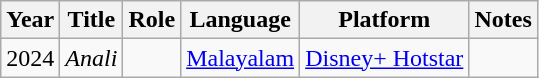<table class="wikitable sortable">
<tr>
<th scope="col">Year</th>
<th scope="col">Title</th>
<th>Role</th>
<th>Language</th>
<th class="sortable" scope="col">Platform</th>
<th class="sortable" scope="col">Notes</th>
</tr>
<tr>
<td>2024</td>
<td style="background;"><em>Anali</em></td>
<td></td>
<td><a href='#'>Malayalam</a></td>
<td><a href='#'>Disney+ Hotstar</a></td>
<td></td>
</tr>
</table>
